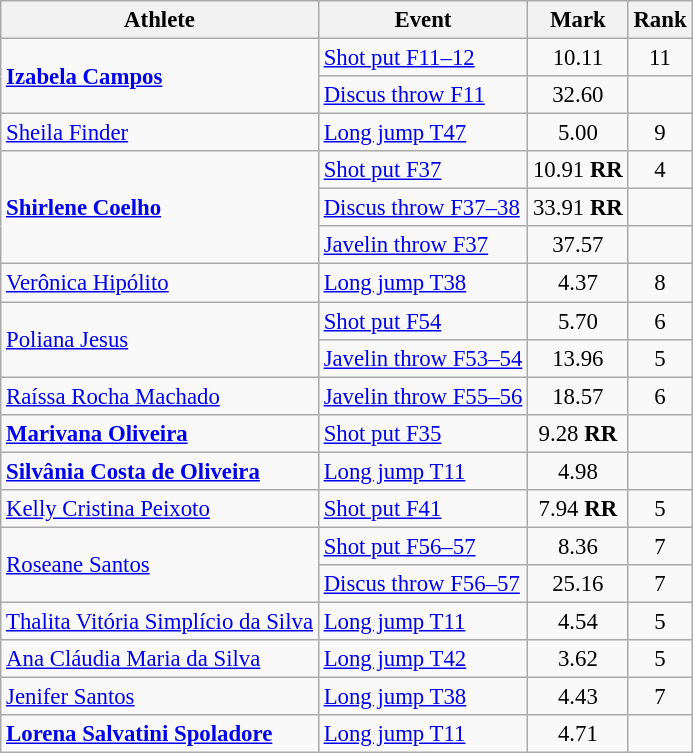<table class=wikitable style="font-size:95%">
<tr>
<th>Athlete</th>
<th>Event</th>
<th>Mark</th>
<th>Rank</th>
</tr>
<tr>
<td rowspan="2"><strong><a href='#'>Izabela Campos</a></strong></td>
<td><a href='#'>Shot put F11–12</a></td>
<td align="center">10.11</td>
<td align="center">11</td>
</tr>
<tr>
<td><a href='#'>Discus throw F11</a></td>
<td align="center">32.60</td>
<td align="center"></td>
</tr>
<tr>
<td><a href='#'>Sheila Finder</a></td>
<td><a href='#'>Long jump T47</a></td>
<td align="center">5.00</td>
<td align="center">9</td>
</tr>
<tr>
<td rowspan="3"><strong><a href='#'>Shirlene Coelho</a></strong></td>
<td><a href='#'>Shot put F37</a></td>
<td align="center">10.91 <strong>RR</strong></td>
<td align="center">4</td>
</tr>
<tr>
<td><a href='#'>Discus throw F37–38</a></td>
<td align="center">33.91 <strong>RR</strong></td>
<td align="center"></td>
</tr>
<tr>
<td><a href='#'>Javelin throw F37</a></td>
<td align="center">37.57</td>
<td align="center"></td>
</tr>
<tr>
<td><a href='#'>Verônica Hipólito</a></td>
<td><a href='#'>Long jump T38</a></td>
<td align="center">4.37</td>
<td align="center">8</td>
</tr>
<tr>
<td rowspan="2"><a href='#'>Poliana Jesus</a></td>
<td><a href='#'>Shot put F54</a></td>
<td align="center">5.70</td>
<td align="center">6</td>
</tr>
<tr>
<td><a href='#'>Javelin throw F53–54</a></td>
<td align="center">13.96</td>
<td align="center">5</td>
</tr>
<tr>
<td><a href='#'>Raíssa Rocha Machado</a></td>
<td><a href='#'>Javelin throw F55–56</a></td>
<td align="center">18.57</td>
<td align="center">6</td>
</tr>
<tr>
<td><strong><a href='#'>Marivana Oliveira</a></strong></td>
<td><a href='#'>Shot put F35</a></td>
<td align="center">9.28 <strong>RR</strong></td>
<td align="center"></td>
</tr>
<tr>
<td><strong><a href='#'>Silvânia Costa de Oliveira</a></strong></td>
<td><a href='#'>Long jump T11</a></td>
<td align="center">4.98</td>
<td align="center"></td>
</tr>
<tr>
<td><a href='#'>Kelly Cristina Peixoto</a></td>
<td><a href='#'>Shot put F41</a></td>
<td align="center">7.94 <strong>RR</strong></td>
<td align="center">5</td>
</tr>
<tr>
<td rowspan="2"><a href='#'>Roseane Santos</a></td>
<td><a href='#'>Shot put F56–57</a></td>
<td align="center">8.36</td>
<td align="center">7</td>
</tr>
<tr>
<td><a href='#'>Discus throw F56–57</a></td>
<td align="center">25.16</td>
<td align="center">7</td>
</tr>
<tr>
<td><a href='#'>Thalita Vitória Simplício da Silva</a></td>
<td><a href='#'>Long jump T11</a></td>
<td align="center">4.54</td>
<td align="center">5</td>
</tr>
<tr>
<td><a href='#'>Ana Cláudia Maria da Silva</a></td>
<td><a href='#'>Long jump T42</a></td>
<td align="center">3.62</td>
<td align="center">5</td>
</tr>
<tr>
<td><a href='#'>Jenifer Santos</a></td>
<td><a href='#'>Long jump T38</a></td>
<td align="center">4.43</td>
<td align="center">7</td>
</tr>
<tr>
<td><strong><a href='#'>Lorena Salvatini Spoladore</a></strong></td>
<td><a href='#'>Long jump T11</a></td>
<td align="center">4.71</td>
<td align="center"></td>
</tr>
</table>
